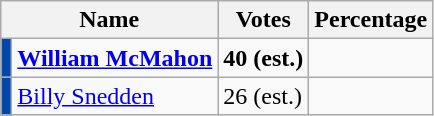<table class="wikitable">
<tr>
<th colspan="2">Name</th>
<th>Votes</th>
<th>Percentage</th>
</tr>
<tr>
<td style="background:#0047AB"></td>
<td><strong><a href='#'>William McMahon</a></strong></td>
<td><strong>40 (est.)</strong></td>
<td></td>
</tr>
<tr>
<td style="background:#0047AB"></td>
<td><a href='#'>Billy Snedden</a></td>
<td>26 (est.)</td>
<td></td>
</tr>
</table>
